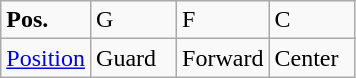<table class="wikitable">
<tr>
<td width="50"><strong>Pos.</strong></td>
<td width="50">G</td>
<td width="50">F</td>
<td width="50">C</td>
</tr>
<tr>
<td><a href='#'>Position</a></td>
<td>Guard</td>
<td>Forward</td>
<td>Center</td>
</tr>
</table>
